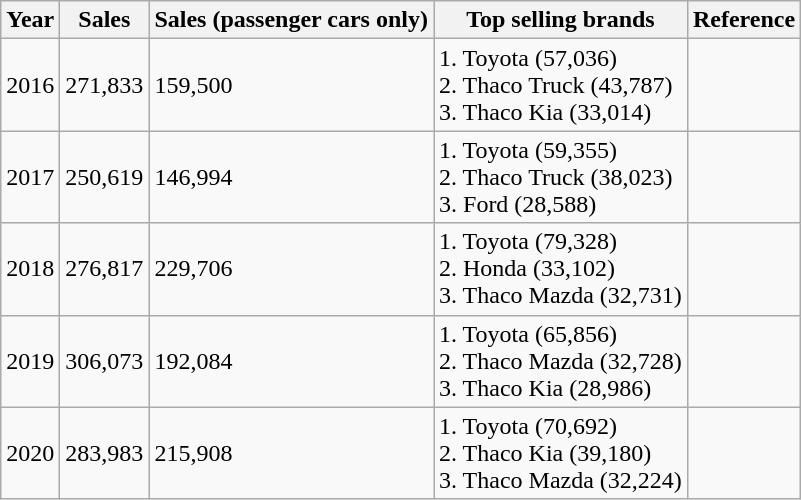<table class="wikitable">
<tr>
<th>Year</th>
<th>Sales</th>
<th>Sales (passenger cars only)</th>
<th>Top selling brands</th>
<th>Reference</th>
</tr>
<tr>
<td>2016</td>
<td>271,833</td>
<td>159,500</td>
<td>1. Toyota (57,036)<br>2. Thaco Truck (43,787)<br>3. Thaco Kia (33,014)</td>
<td></td>
</tr>
<tr>
<td>2017</td>
<td>250,619</td>
<td>146,994</td>
<td>1. Toyota (59,355)<br>2. Thaco Truck (38,023)<br>3. Ford (28,588)</td>
<td></td>
</tr>
<tr>
<td>2018</td>
<td>276,817</td>
<td>229,706</td>
<td>1. Toyota (79,328)<br>2. Honda (33,102)<br>3. Thaco Mazda (32,731)</td>
<td></td>
</tr>
<tr>
<td>2019</td>
<td>306,073</td>
<td>192,084</td>
<td>1. Toyota (65,856)<br>2. Thaco Mazda (32,728)<br>3. Thaco Kia (28,986)</td>
<td></td>
</tr>
<tr>
<td>2020</td>
<td>283,983</td>
<td>215,908</td>
<td>1. Toyota (70,692)<br>2. Thaco Kia (39,180)<br>3. Thaco Mazda (32,224)</td>
<td></td>
</tr>
</table>
